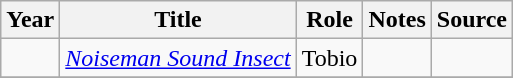<table class="wikitable sortable plainrowheaders">
<tr>
<th>Year</th>
<th>Title</th>
<th>Role</th>
<th class="unsortable">Notes</th>
<th class="unsortable">Source</th>
</tr>
<tr>
<td></td>
<td><em><a href='#'>Noiseman Sound Insect</a></em></td>
<td>Tobio</td>
<td></td>
<td></td>
</tr>
<tr>
</tr>
</table>
